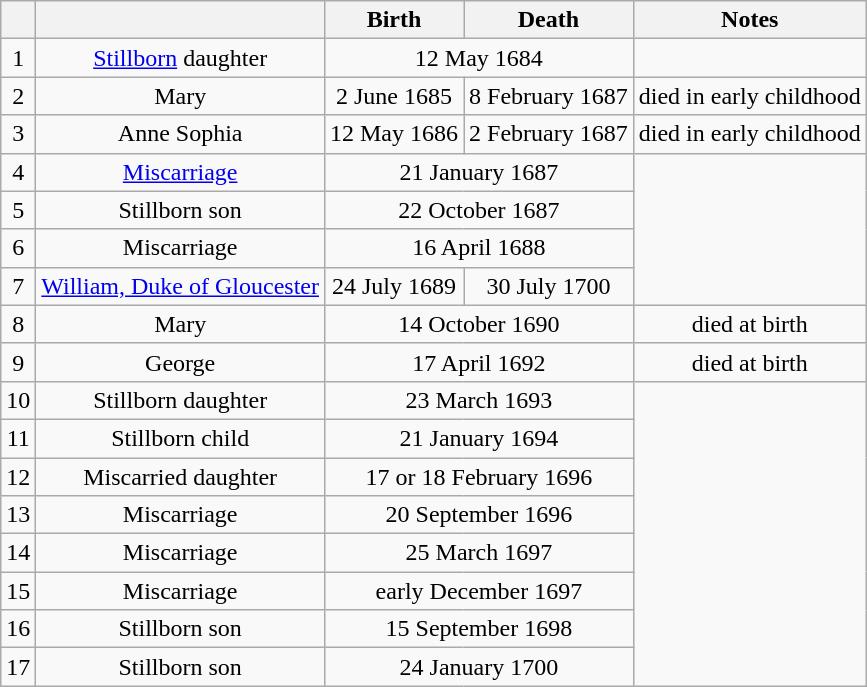<table class="wikitable" style="text-align: center;">
<tr>
<th></th>
<th></th>
<th>Birth</th>
<th>Death</th>
<th class="unsortable">Notes</th>
</tr>
<tr>
<td>1</td>
<td><a href='#'>Stillborn</a> daughter</td>
<td colspan=2>12 May 1684</td>
</tr>
<tr>
<td>2</td>
<td>Mary</td>
<td>2 June 1685</td>
<td>8 February 1687</td>
<td>died in early childhood</td>
</tr>
<tr>
<td>3</td>
<td>Anne Sophia</td>
<td>12 May 1686</td>
<td>2 February 1687</td>
<td>died in early childhood</td>
</tr>
<tr>
<td>4</td>
<td><a href='#'>Miscarriage</a></td>
<td colspan=2>21 January 1687</td>
</tr>
<tr>
<td>5</td>
<td>Stillborn son</td>
<td colspan=2>22 October 1687</td>
</tr>
<tr>
<td>6</td>
<td>Miscarriage</td>
<td colspan=2>16 April 1688</td>
</tr>
<tr>
<td>7</td>
<td><a href='#'>William, Duke of Gloucester</a></td>
<td>24 July 1689</td>
<td>30 July 1700</td>
</tr>
<tr>
<td>8</td>
<td>Mary</td>
<td colspan=2>14 October 1690</td>
<td>died at birth</td>
</tr>
<tr>
<td>9</td>
<td>George</td>
<td colspan=2>17 April 1692</td>
<td>died at birth</td>
</tr>
<tr>
<td>10</td>
<td>Stillborn daughter</td>
<td colspan=2>23 March 1693</td>
</tr>
<tr>
<td>11</td>
<td>Stillborn child</td>
<td colspan=2>21 January 1694</td>
</tr>
<tr>
<td>12</td>
<td>Miscarried daughter</td>
<td colspan=2>17 or 18 February 1696</td>
</tr>
<tr>
<td>13</td>
<td>Miscarriage</td>
<td colspan=2>20 September 1696</td>
</tr>
<tr>
<td>14</td>
<td>Miscarriage</td>
<td colspan=2>25 March 1697</td>
</tr>
<tr>
<td>15</td>
<td>Miscarriage</td>
<td colspan=2>early December 1697</td>
</tr>
<tr>
<td>16</td>
<td>Stillborn son</td>
<td colspan=2>15 September 1698</td>
</tr>
<tr>
<td>17</td>
<td>Stillborn son</td>
<td colspan=2>24 January 1700</td>
</tr>
</table>
